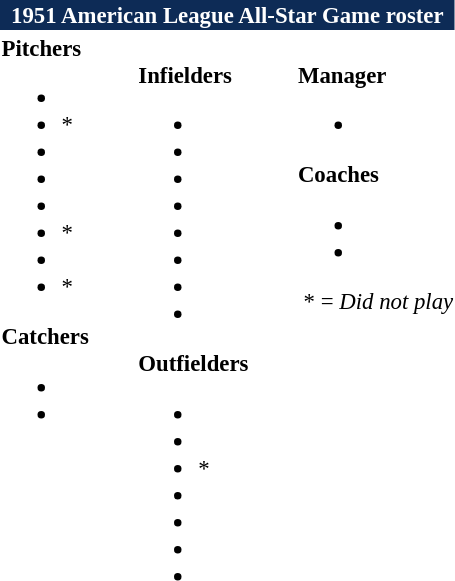<table class="toccolours" style="font-size: 95%;">
<tr>
<th colspan=10 style="background-color:  #0d2b56; color: #FFFFFF; text-align: center;">1951 American League All-Star Game roster</th>
</tr>
<tr>
<td valign="top"><strong>Pitchers</strong><br><ul><li></li><li> *</li><li></li><li></li><li></li><li> *</li><li></li><li> *</li></ul><strong>Catchers</strong><ul><li></li><li></li></ul></td>
<td width="25px"></td>
<td valign="top"><br><strong>Infielders</strong><ul><li></li><li></li><li></li><li></li><li></li><li></li><li></li><li></li></ul><strong>Outfielders</strong><ul><li></li><li></li><li> *</li><li></li><li></li><li></li><li></li></ul></td>
<td width="25px"></td>
<td valign="top"><br><strong>Manager</strong><ul><li></li></ul><strong>Coaches</strong><ul><li></li><li></li></ul> * = <em>Did not play</em></td>
</tr>
<tr>
</tr>
</table>
